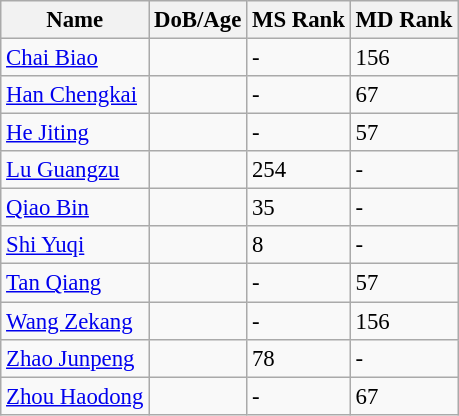<table class="wikitable" style="text-align: left; font-size:95%;">
<tr>
<th>Name</th>
<th>DoB/Age</th>
<th>MS Rank</th>
<th>MD Rank</th>
</tr>
<tr>
<td><a href='#'>Chai Biao</a></td>
<td></td>
<td>-</td>
<td>156</td>
</tr>
<tr>
<td><a href='#'>Han Chengkai</a></td>
<td></td>
<td>-</td>
<td>67</td>
</tr>
<tr>
<td><a href='#'>He Jiting</a></td>
<td></td>
<td>-</td>
<td>57</td>
</tr>
<tr>
<td><a href='#'>Lu Guangzu</a></td>
<td></td>
<td>254</td>
<td>-</td>
</tr>
<tr>
<td><a href='#'>Qiao Bin</a></td>
<td></td>
<td>35</td>
<td>-</td>
</tr>
<tr>
<td><a href='#'>Shi Yuqi</a></td>
<td></td>
<td>8</td>
<td>-</td>
</tr>
<tr>
<td><a href='#'>Tan Qiang</a></td>
<td></td>
<td>-</td>
<td>57</td>
</tr>
<tr>
<td><a href='#'>Wang Zekang</a></td>
<td></td>
<td>-</td>
<td>156</td>
</tr>
<tr>
<td><a href='#'>Zhao Junpeng</a></td>
<td></td>
<td>78</td>
<td>-</td>
</tr>
<tr>
<td><a href='#'>Zhou Haodong</a></td>
<td></td>
<td>-</td>
<td>67</td>
</tr>
</table>
